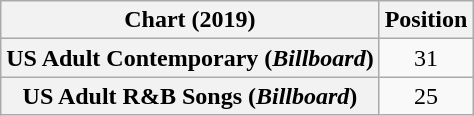<table class="wikitable sortable plainrowheaders" style="text-align:center">
<tr>
<th scope="col">Chart (2019)</th>
<th scope="col">Position</th>
</tr>
<tr>
<th scope="row">US Adult Contemporary (<em>Billboard</em>)</th>
<td>31</td>
</tr>
<tr>
<th scope="row">US Adult R&B Songs (<em>Billboard</em>)</th>
<td>25</td>
</tr>
</table>
